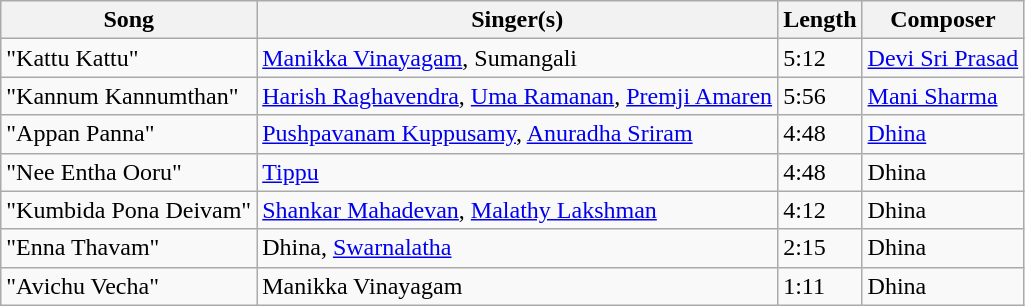<table class="wikitable">
<tr>
<th>Song</th>
<th>Singer(s)</th>
<th>Length</th>
<th>Composer</th>
</tr>
<tr>
<td>"Kattu Kattu"</td>
<td><a href='#'>Manikka Vinayagam</a>, Sumangali</td>
<td>5:12</td>
<td><a href='#'>Devi Sri Prasad</a></td>
</tr>
<tr>
<td>"Kannum Kannumthan"</td>
<td><a href='#'>Harish Raghavendra</a>, <a href='#'>Uma Ramanan</a>, <a href='#'>Premji Amaren</a></td>
<td>5:56</td>
<td><a href='#'>Mani Sharma</a></td>
</tr>
<tr>
<td>"Appan Panna"</td>
<td><a href='#'>Pushpavanam Kuppusamy</a>, <a href='#'>Anuradha Sriram</a></td>
<td>4:48</td>
<td><a href='#'>Dhina</a></td>
</tr>
<tr>
<td>"Nee Entha Ooru"</td>
<td><a href='#'>Tippu</a></td>
<td>4:48</td>
<td>Dhina</td>
</tr>
<tr>
<td>"Kumbida Pona Deivam"</td>
<td><a href='#'>Shankar Mahadevan</a>, <a href='#'>Malathy Lakshman</a></td>
<td>4:12</td>
<td>Dhina</td>
</tr>
<tr>
<td>"Enna Thavam"</td>
<td>Dhina, <a href='#'>Swarnalatha</a></td>
<td>2:15</td>
<td>Dhina</td>
</tr>
<tr>
<td>"Avichu Vecha"</td>
<td>Manikka Vinayagam</td>
<td>1:11</td>
<td>Dhina</td>
</tr>
</table>
